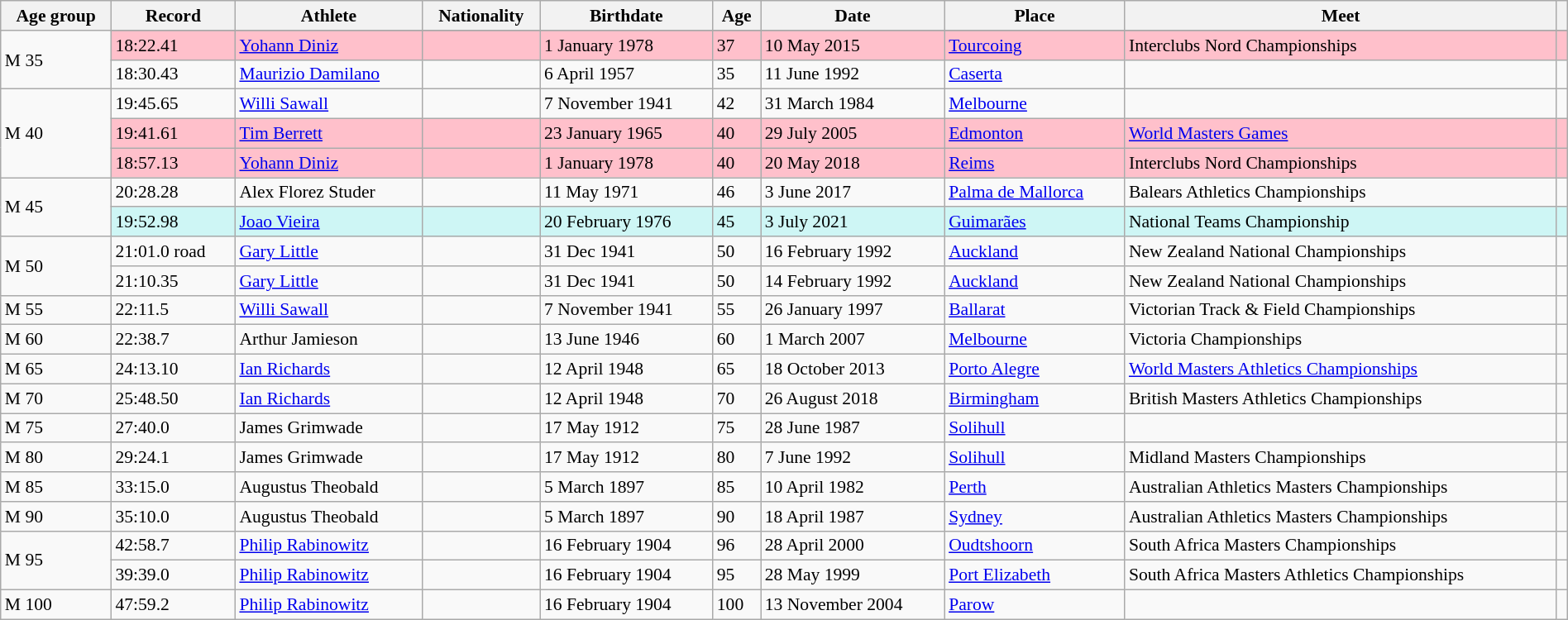<table class="wikitable" style="font-size:90%; width: 100%;">
<tr>
<th>Age group</th>
<th>Record</th>
<th>Athlete</th>
<th>Nationality</th>
<th>Birthdate</th>
<th>Age</th>
<th>Date</th>
<th>Place</th>
<th>Meet</th>
<th></th>
</tr>
<tr>
<td rowspan=3>M 35</td>
</tr>
<tr style="background:pink">
<td>18:22.41</td>
<td><a href='#'>Yohann Diniz</a></td>
<td></td>
<td>1 January 1978</td>
<td>37</td>
<td>10 May 2015</td>
<td><a href='#'>Tourcoing</a> </td>
<td>Interclubs Nord Championships</td>
<td></td>
</tr>
<tr>
<td>18:30.43</td>
<td><a href='#'>Maurizio Damilano</a></td>
<td></td>
<td>6 April 1957</td>
<td>35</td>
<td>11 June 1992</td>
<td><a href='#'>Caserta</a> </td>
<td></td>
<td></td>
</tr>
<tr>
<td rowspan=3>M 40</td>
<td>19:45.65</td>
<td><a href='#'>Willi Sawall</a></td>
<td></td>
<td>7 November 1941</td>
<td>42</td>
<td>31 March 1984</td>
<td><a href='#'>Melbourne</a> </td>
<td></td>
<td></td>
</tr>
<tr style="background:pink">
<td>19:41.61</td>
<td><a href='#'>Tim Berrett</a></td>
<td></td>
<td>23 January 1965</td>
<td>40</td>
<td>29 July 2005</td>
<td><a href='#'>Edmonton</a>  </td>
<td><a href='#'>World Masters Games</a></td>
<td></td>
</tr>
<tr style="background:pink">
<td>18:57.13</td>
<td><a href='#'>Yohann Diniz</a></td>
<td></td>
<td>1 January 1978</td>
<td>40</td>
<td>20 May 2018</td>
<td><a href='#'>Reims</a> </td>
<td>Interclubs Nord Championships</td>
<td></td>
</tr>
<tr>
<td rowspan=2>M 45</td>
<td>20:28.28</td>
<td>Alex Florez Studer</td>
<td></td>
<td>11 May 1971</td>
<td>46</td>
<td>3 June 2017</td>
<td><a href='#'>Palma de Mallorca</a> </td>
<td>Balears Athletics Championships</td>
<td></td>
</tr>
<tr style="background:#cef6f5;">
<td>19:52.98</td>
<td><a href='#'>Joao Vieira</a></td>
<td></td>
<td>20 February 1976</td>
<td>45</td>
<td>3 July 2021</td>
<td><a href='#'>Guimarães</a> </td>
<td>National Teams Championship</td>
<td></td>
</tr>
<tr>
<td rowspan=2>M 50</td>
<td>21:01.0  road</td>
<td><a href='#'>Gary Little</a></td>
<td></td>
<td>31 Dec 1941</td>
<td>50</td>
<td>16 February 1992</td>
<td><a href='#'>Auckland</a> </td>
<td>New Zealand National Championships</td>
<td></td>
</tr>
<tr>
<td>21:10.35</td>
<td><a href='#'>Gary Little</a></td>
<td></td>
<td>31 Dec 1941</td>
<td>50</td>
<td>14 February 1992</td>
<td><a href='#'>Auckland</a> </td>
<td>New Zealand National Championships</td>
<td></td>
</tr>
<tr>
<td>M 55</td>
<td>22:11.5 </td>
<td><a href='#'>Willi Sawall</a></td>
<td></td>
<td>7 November 1941</td>
<td>55</td>
<td>26 January 1997</td>
<td><a href='#'>Ballarat</a> </td>
<td>Victorian Track & Field Championships</td>
<td></td>
</tr>
<tr>
<td>M 60</td>
<td>22:38.7 </td>
<td>Arthur Jamieson</td>
<td></td>
<td>13 June 1946</td>
<td>60</td>
<td>1 March 2007</td>
<td><a href='#'>Melbourne</a> </td>
<td>Victoria Championships</td>
<td></td>
</tr>
<tr>
<td>M 65</td>
<td>24:13.10</td>
<td><a href='#'>Ian Richards</a></td>
<td></td>
<td>12 April 1948</td>
<td>65</td>
<td>18 October 2013</td>
<td><a href='#'>Porto Alegre</a> </td>
<td><a href='#'>World Masters Athletics Championships</a></td>
<td></td>
</tr>
<tr>
<td>M 70</td>
<td>25:48.50</td>
<td><a href='#'>Ian Richards</a></td>
<td></td>
<td>12 April 1948</td>
<td>70</td>
<td>26 August 2018</td>
<td><a href='#'>Birmingham</a> </td>
<td>British Masters Athletics Championships</td>
<td></td>
</tr>
<tr>
<td>M 75</td>
<td>27:40.0 </td>
<td>James Grimwade</td>
<td></td>
<td>17 May 1912</td>
<td>75</td>
<td>28 June 1987</td>
<td><a href='#'>Solihull</a> </td>
<td></td>
<td></td>
</tr>
<tr>
<td>M 80</td>
<td>29:24.1 </td>
<td>James Grimwade</td>
<td></td>
<td>17 May 1912</td>
<td>80</td>
<td>7 June 1992</td>
<td><a href='#'>Solihull</a> </td>
<td>Midland Masters Championships</td>
<td></td>
</tr>
<tr>
<td>M 85</td>
<td>33:15.0 </td>
<td>Augustus Theobald</td>
<td></td>
<td>5 March 1897</td>
<td>85</td>
<td>10 April 1982</td>
<td><a href='#'>Perth</a> </td>
<td>Australian Athletics Masters Championships</td>
<td></td>
</tr>
<tr>
<td>M 90</td>
<td>35:10.0 </td>
<td>Augustus Theobald</td>
<td></td>
<td>5 March 1897</td>
<td>90</td>
<td>18 April 1987</td>
<td><a href='#'>Sydney</a> </td>
<td>Australian Athletics Masters Championships</td>
<td></td>
</tr>
<tr>
<td rowspan=2>M 95</td>
<td>42:58.7 </td>
<td><a href='#'>Philip Rabinowitz</a></td>
<td></td>
<td>16 February 1904</td>
<td>96</td>
<td>28 April 2000</td>
<td><a href='#'>Oudtshoorn</a> </td>
<td>South Africa Masters Championships</td>
<td></td>
</tr>
<tr>
<td>39:39.0 </td>
<td><a href='#'>Philip Rabinowitz</a></td>
<td></td>
<td>16 February 1904</td>
<td>95</td>
<td>28 May 1999</td>
<td><a href='#'>Port Elizabeth</a> </td>
<td>South Africa Masters Athletics Championships</td>
<td></td>
</tr>
<tr>
<td>M 100</td>
<td>47:59.2 </td>
<td><a href='#'>Philip Rabinowitz</a></td>
<td></td>
<td>16 February 1904</td>
<td>100</td>
<td>13 November 2004</td>
<td><a href='#'>Parow</a> </td>
<td></td>
<td></td>
</tr>
</table>
